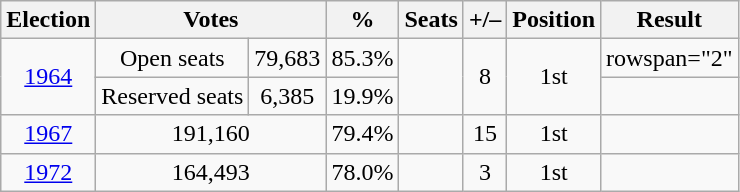<table class=wikitable style=text-align:center>
<tr>
<th>Election</th>
<th colspan="2">Votes</th>
<th><strong>%</strong></th>
<th>Seats</th>
<th><strong>+/–</strong></th>
<th>Position</th>
<th>Result</th>
</tr>
<tr>
<td rowspan="2"><a href='#'>1964</a></td>
<td>Open seats</td>
<td>79,683</td>
<td>85.3%</td>
<td rowspan="2"></td>
<td rowspan="2"> 8</td>
<td rowspan="2"> 1st</td>
<td>rowspan="2" </td>
</tr>
<tr>
<td>Reserved seats</td>
<td>6,385</td>
<td>19.9%</td>
</tr>
<tr>
<td><a href='#'>1967</a></td>
<td colspan="2">191,160</td>
<td>79.4%</td>
<td></td>
<td> 15</td>
<td> 1st</td>
<td></td>
</tr>
<tr>
<td><a href='#'>1972</a></td>
<td colspan="2">164,493</td>
<td>78.0%</td>
<td></td>
<td> 3</td>
<td> 1st</td>
<td></td>
</tr>
</table>
